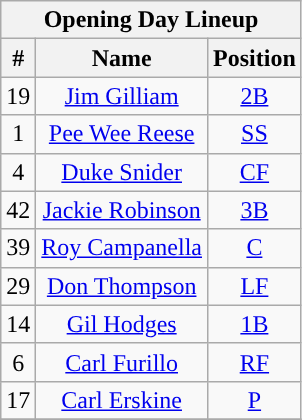<table class="wikitable" style="text-align:center">
<tr>
<th colspan="3">Opening Day Lineup</th>
</tr>
<tr>
<th>#</th>
<th>Name</th>
<th>Position</th>
</tr>
<tr>
<td>19</td>
<td><a href='#'>Jim Gilliam</a></td>
<td><a href='#'>2B</a></td>
</tr>
<tr>
<td>1</td>
<td><a href='#'>Pee Wee Reese</a></td>
<td><a href='#'>SS</a></td>
</tr>
<tr>
<td>4</td>
<td><a href='#'>Duke Snider</a></td>
<td><a href='#'>CF</a></td>
</tr>
<tr>
<td>42</td>
<td><a href='#'>Jackie Robinson</a></td>
<td><a href='#'>3B</a></td>
</tr>
<tr>
<td>39</td>
<td><a href='#'>Roy Campanella</a></td>
<td><a href='#'>C</a></td>
</tr>
<tr>
<td>29</td>
<td><a href='#'>Don Thompson</a></td>
<td><a href='#'>LF</a></td>
</tr>
<tr>
<td>14</td>
<td><a href='#'>Gil Hodges</a></td>
<td><a href='#'>1B</a></td>
</tr>
<tr>
<td>6</td>
<td><a href='#'>Carl Furillo</a></td>
<td><a href='#'>RF</a></td>
</tr>
<tr>
<td>17</td>
<td><a href='#'>Carl Erskine</a></td>
<td><a href='#'>P</a></td>
</tr>
<tr>
</tr>
</table>
